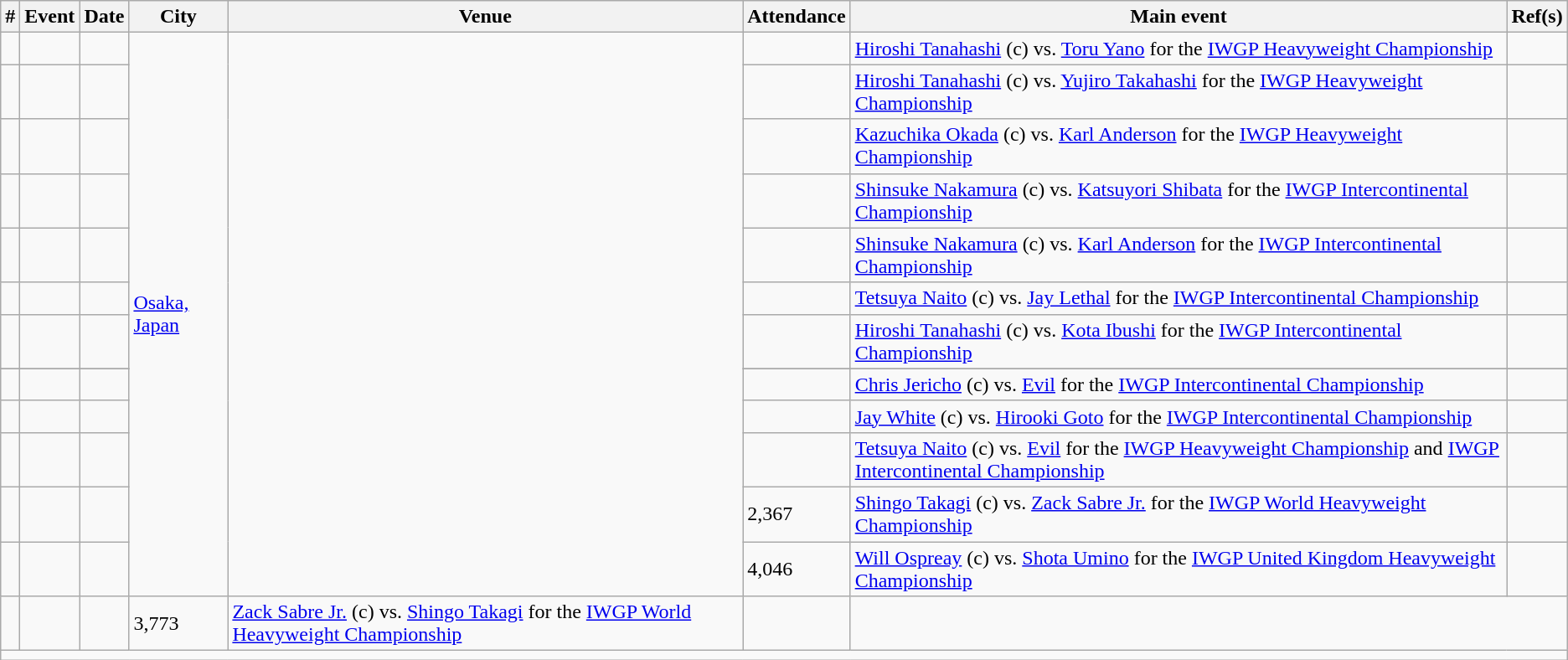<table class="wikitable sortable" align="center">
<tr>
<th>#</th>
<th>Event</th>
<th>Date</th>
<th>City</th>
<th>Venue</th>
<th>Attendance</th>
<th>Main event</th>
<th>Ref(s)</th>
</tr>
<tr>
<td></td>
<td></td>
<td></td>
<td rowspan="13"><a href='#'>Osaka, Japan</a></td>
<td rowspan="13"></td>
<td></td>
<td align="left"><a href='#'>Hiroshi Tanahashi</a> (c) vs. <a href='#'>Toru Yano</a> for the <a href='#'>IWGP Heavyweight Championship</a></td>
<td></td>
</tr>
<tr>
<td></td>
<td></td>
<td></td>
<td></td>
<td align="left"><a href='#'>Hiroshi Tanahashi</a> (c) vs. <a href='#'>Yujiro Takahashi</a> for the <a href='#'>IWGP Heavyweight Championship</a></td>
<td></td>
</tr>
<tr>
<td></td>
<td></td>
<td></td>
<td></td>
<td align="left"><a href='#'>Kazuchika Okada</a> (c) vs. <a href='#'>Karl Anderson</a> for the <a href='#'>IWGP Heavyweight Championship</a></td>
<td></td>
</tr>
<tr>
<td></td>
<td></td>
<td></td>
<td></td>
<td align="left"><a href='#'>Shinsuke Nakamura</a> (c) vs. <a href='#'>Katsuyori Shibata</a> for the <a href='#'>IWGP Intercontinental Championship</a></td>
<td></td>
</tr>
<tr>
<td></td>
<td></td>
<td></td>
<td></td>
<td align="left"><a href='#'>Shinsuke Nakamura</a> (c) vs. <a href='#'>Karl Anderson</a> for the <a href='#'>IWGP Intercontinental Championship</a></td>
<td></td>
</tr>
<tr>
<td></td>
<td></td>
<td></td>
<td></td>
<td align="left"><a href='#'>Tetsuya Naito</a> (c) vs. <a href='#'>Jay Lethal</a> for the <a href='#'>IWGP Intercontinental Championship</a></td>
<td></td>
</tr>
<tr>
<td></td>
<td></td>
<td></td>
<td></td>
<td align="left"><a href='#'>Hiroshi Tanahashi</a> (c) vs. <a href='#'>Kota Ibushi</a> for the <a href='#'>IWGP Intercontinental Championship</a></td>
<td></td>
</tr>
<tr>
</tr>
<tr>
<td></td>
<td></td>
<td></td>
<td></td>
<td allign="left"><a href='#'>Chris Jericho</a> (c) vs. <a href='#'>Evil</a> for the <a href='#'>IWGP Intercontinental Championship</a></td>
<td></td>
</tr>
<tr>
<td></td>
<td></td>
<td></td>
<td></td>
<td allign="left"><a href='#'>Jay White</a> (c) vs. <a href='#'>Hirooki Goto</a> for the <a href='#'>IWGP Intercontinental Championship</a></td>
<td></td>
</tr>
<tr>
<td></td>
<td></td>
<td></td>
<td></td>
<td allign="left"><a href='#'>Tetsuya Naito</a> (c) vs. <a href='#'>Evil</a> for the <a href='#'>IWGP Heavyweight Championship</a> and <a href='#'>IWGP Intercontinental Championship</a></td>
<td></td>
</tr>
<tr>
<td></td>
<td></td>
<td></td>
<td>2,367</td>
<td allign="left"><a href='#'>Shingo Takagi</a> (c) vs. <a href='#'>Zack Sabre Jr.</a> for the <a href='#'>IWGP World Heavyweight Championship</a></td>
<td></td>
</tr>
<tr>
<td></td>
<td></td>
<td></td>
<td>4,046</td>
<td><a href='#'>Will Ospreay</a> (c) vs. <a href='#'>Shota Umino</a> for the <a href='#'>IWGP United Kingdom Heavyweight Championship</a></td>
<td></td>
</tr>
<tr>
<td></td>
<td></td>
<td></td>
<td>3,773</td>
<td><a href='#'>Zack Sabre Jr.</a> (c) vs. <a href='#'>Shingo Takagi</a> for the <a href='#'>IWGP World Heavyweight Championship</a></td>
<td></td>
</tr>
<tr>
<td colspan="8"></td>
</tr>
</table>
